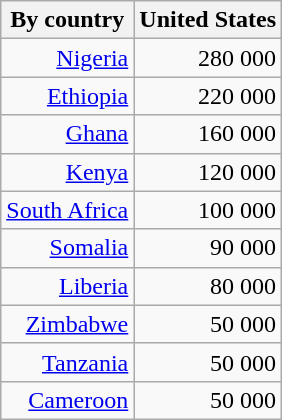<table class="wikitable" style="text-align: right;">
<tr>
<th>By country</th>
<th>United States</th>
</tr>
<tr>
<td><a href='#'>Nigeria</a></td>
<td>280 000</td>
</tr>
<tr>
<td><a href='#'>Ethiopia</a></td>
<td>220 000</td>
</tr>
<tr>
<td><a href='#'>Ghana</a></td>
<td>160 000</td>
</tr>
<tr>
<td><a href='#'>Kenya</a></td>
<td>120 000</td>
</tr>
<tr>
<td><a href='#'>South Africa</a></td>
<td>100 000</td>
</tr>
<tr>
<td><a href='#'>Somalia</a></td>
<td>90 000</td>
</tr>
<tr>
<td><a href='#'>Liberia</a></td>
<td>80 000</td>
</tr>
<tr>
<td><a href='#'>Zimbabwe</a></td>
<td>50 000</td>
</tr>
<tr>
<td><a href='#'>Tanzania</a></td>
<td>50 000</td>
</tr>
<tr>
<td><a href='#'>Cameroon</a></td>
<td>50 000</td>
</tr>
</table>
